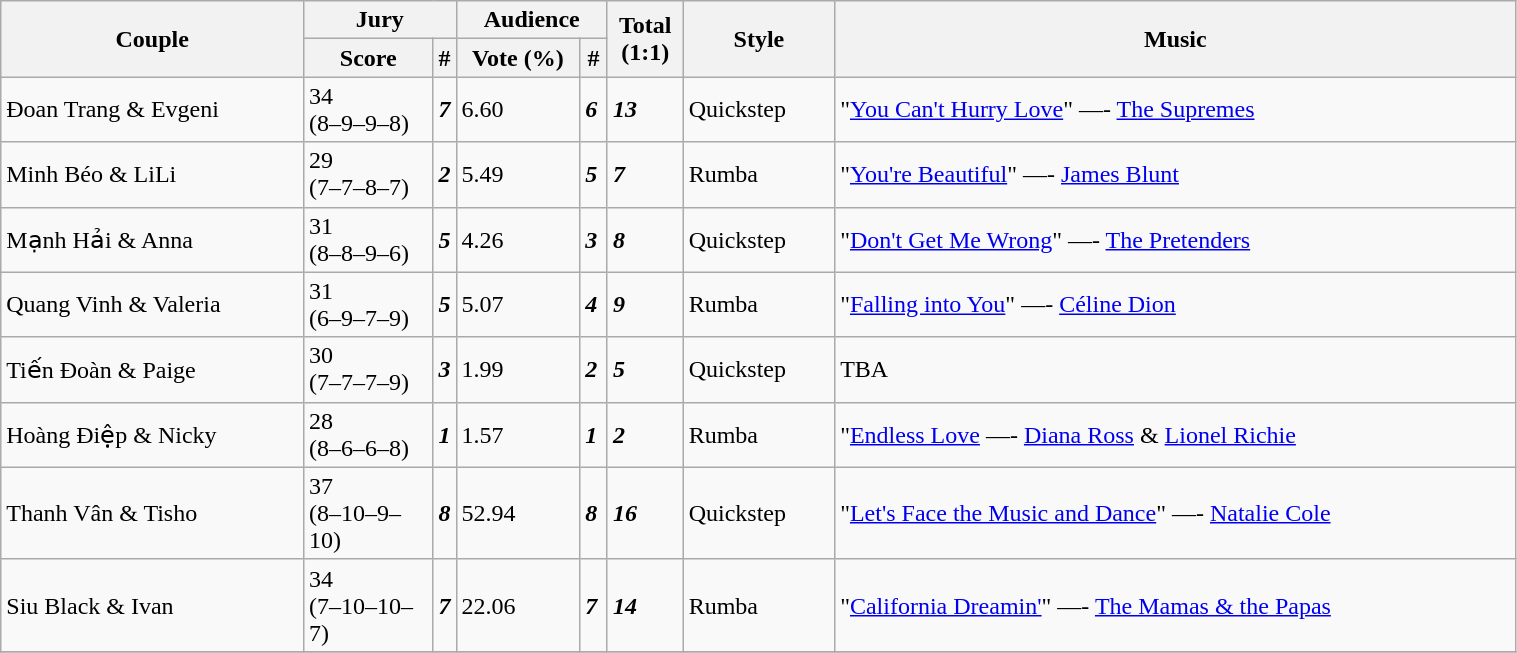<table class="wikitable" style="width:80%;">
<tr>
<th rowspan=2 style="width:20%;">Couple</th>
<th colspan=2 style="width:10%;">Jury</th>
<th colspan=2 style="width:10%;">Audience</th>
<th rowspan=2 style="width:5%;">Total<br> (1:1)</th>
<th rowspan=2 style="width:10%;">Style</th>
<th rowspan=2 style="width:45%;">Music</th>
</tr>
<tr>
<th>Score</th>
<th>#</th>
<th>Vote (%)</th>
<th>#</th>
</tr>
<tr>
<td>Đoan Trang & Evgeni</td>
<td>34<br> (8–9–9–8)</td>
<td><strong><em>7</em></strong></td>
<td>6.60</td>
<td><strong><em>6</em></strong></td>
<td><strong><em>13</em></strong></td>
<td>Quickstep</td>
<td>"<a href='#'>You Can't Hurry Love</a>" —- <a href='#'>The Supremes</a></td>
</tr>
<tr>
<td>Minh Béo & LiLi</td>
<td>29<br> (7–7–8–7)</td>
<td><strong><em>2</em></strong></td>
<td>5.49</td>
<td><strong><em>5</em></strong></td>
<td><strong><em>7</em></strong></td>
<td>Rumba</td>
<td>"<a href='#'>You're Beautiful</a>" —- <a href='#'>James Blunt</a></td>
</tr>
<tr>
<td>Mạnh Hải & Anna</td>
<td>31<br> (8–8–9–6)</td>
<td><strong><em>5</em></strong></td>
<td>4.26</td>
<td><strong><em>3</em></strong></td>
<td><strong><em>8</em></strong></td>
<td>Quickstep</td>
<td>"<a href='#'>Don't Get Me Wrong</a>" —- <a href='#'>The Pretenders</a></td>
</tr>
<tr>
<td>Quang Vinh & Valeria</td>
<td>31<br> (6–9–7–9)</td>
<td><strong><em>5</em></strong></td>
<td>5.07</td>
<td><strong><em>4</em></strong></td>
<td><strong><em>9</em></strong></td>
<td>Rumba</td>
<td>"<a href='#'>Falling into You</a>" —- <a href='#'>Céline Dion</a></td>
</tr>
<tr>
<td>Tiến Đoàn & Paige</td>
<td>30<br> (7–7–7–9)</td>
<td><strong><em>3</em></strong></td>
<td>1.99</td>
<td><strong><em>2</em></strong></td>
<td><strong><em>5</em></strong></td>
<td>Quickstep</td>
<td>TBA</td>
</tr>
<tr>
<td>Hoàng Điệp & Nicky</td>
<td>28<br> (8–6–6–8)</td>
<td><strong><em>1</em></strong></td>
<td>1.57</td>
<td><strong><em>1</em></strong></td>
<td><strong><em>2</em></strong></td>
<td>Rumba</td>
<td>"<a href='#'>Endless Love</a> —- <a href='#'>Diana Ross</a> & <a href='#'>Lionel Richie</a></td>
</tr>
<tr>
<td>Thanh Vân & Tisho</td>
<td>37<br> (8–10–9–10)</td>
<td><strong><em>8</em></strong></td>
<td>52.94</td>
<td><strong><em>8</em></strong></td>
<td><strong><em>16</em></strong></td>
<td>Quickstep</td>
<td>"<a href='#'>Let's Face the Music and Dance</a>" —- <a href='#'>Natalie Cole</a></td>
</tr>
<tr>
<td>Siu Black & Ivan</td>
<td>34<br> (7–10–10–7)</td>
<td><strong><em>7</em></strong></td>
<td>22.06</td>
<td><strong><em>7</em></strong></td>
<td><strong><em>14</em></strong></td>
<td>Rumba</td>
<td>"<a href='#'>California Dreamin'</a>" —- <a href='#'>The Mamas & the Papas</a></td>
</tr>
<tr>
</tr>
</table>
